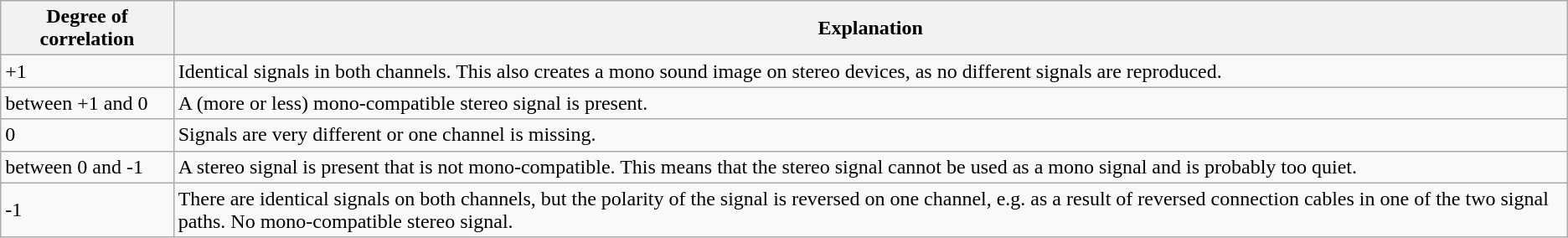<table class="wikitable">
<tr>
<th>Degree of correlation</th>
<th>Explanation</th>
</tr>
<tr>
<td>+1</td>
<td>Identical signals in both channels. This also creates a mono sound image on stereo devices, as no different signals are reproduced.</td>
</tr>
<tr>
<td>between +1 and 0</td>
<td>A (more or less) mono-compatible stereo signal is present.</td>
</tr>
<tr>
<td>0</td>
<td>Signals are very different or one channel is missing.</td>
</tr>
<tr>
<td>between 0 and -1</td>
<td>A stereo signal is present that is not mono-compatible. This means that the stereo signal cannot be used as a mono signal and is probably too quiet.</td>
</tr>
<tr>
<td>-1</td>
<td>There are identical signals on both channels, but the polarity of the signal is reversed on one channel, e.g. as a result of reversed connection cables in one of the two signal paths. No mono-compatible stereo signal.</td>
</tr>
</table>
